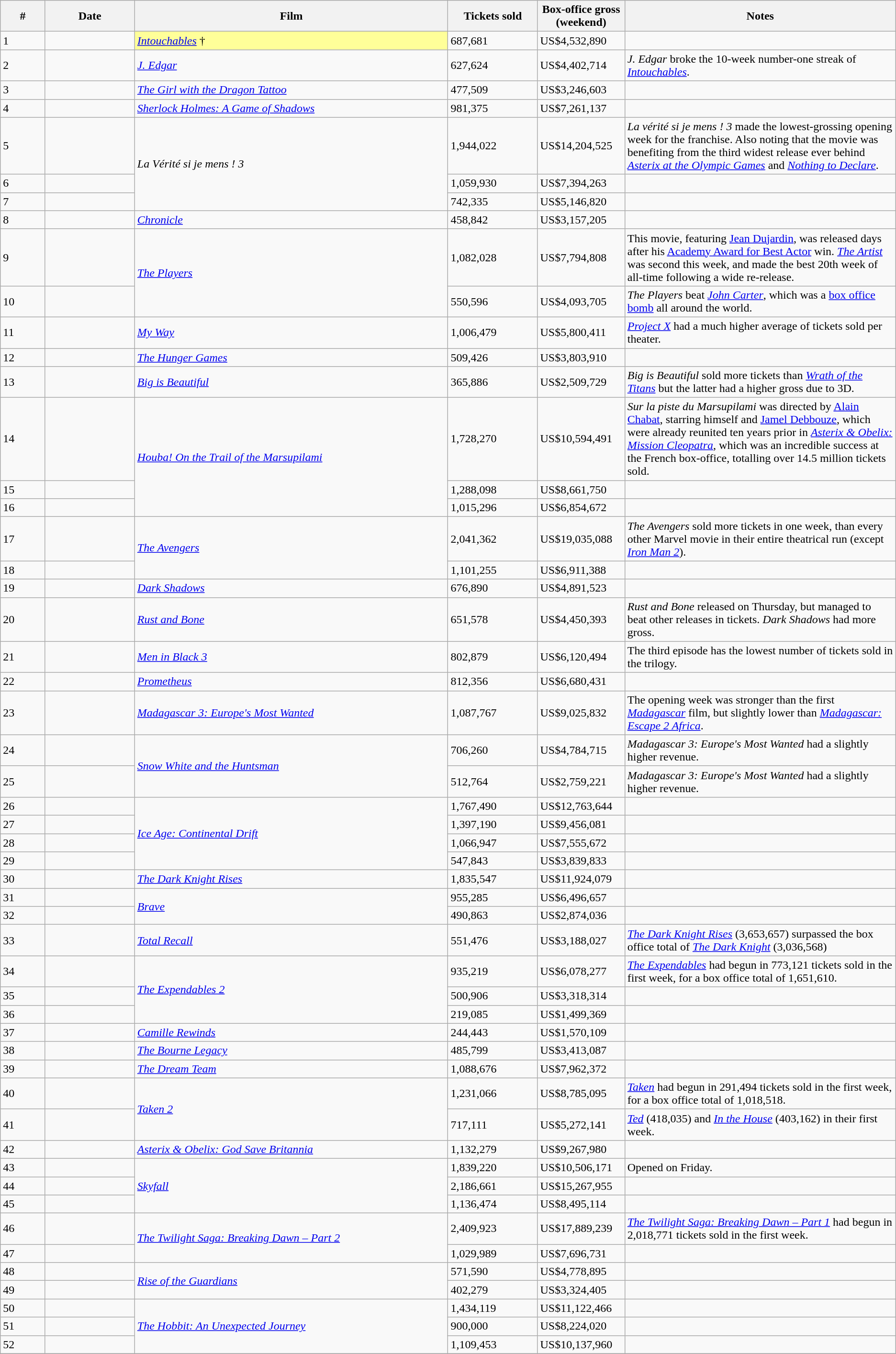<table class="wikitable sortable">
<tr>
<th width="5%">#</th>
<th width="10%">Date</th>
<th width="35%">Film</th>
<th width="10%">Tickets sold</th>
<th>Box-office gross (weekend)</th>
<th>Notes</th>
</tr>
<tr>
<td>1</td>
<td></td>
<td style="background-color:#FFFF99"><em><a href='#'>Intouchables</a></em> †</td>
<td>687,681</td>
<td>US$4,532,890</td>
<td></td>
</tr>
<tr>
<td>2</td>
<td></td>
<td><em><a href='#'>J. Edgar</a></em></td>
<td>627,624</td>
<td>US$4,402,714</td>
<td><em>J. Edgar</em> broke the 10-week number-one streak of <em><a href='#'>Intouchables</a></em>.</td>
</tr>
<tr>
<td>3</td>
<td></td>
<td><em><a href='#'>The Girl with the Dragon Tattoo</a></em></td>
<td>477,509</td>
<td>US$3,246,603</td>
<td></td>
</tr>
<tr>
<td>4</td>
<td></td>
<td><em><a href='#'>Sherlock Holmes: A Game of Shadows</a></em></td>
<td>981,375</td>
<td>US$7,261,137</td>
<td></td>
</tr>
<tr>
<td>5</td>
<td></td>
<td rowspan="3"><em>La Vérité si je mens ! 3</em></td>
<td>1,944,022</td>
<td>US$14,204,525</td>
<td><em>La vérité si je mens ! 3</em> made the lowest-grossing opening week for the franchise. Also noting that the movie was benefiting from the third widest release ever behind <em><a href='#'>Asterix at the Olympic Games</a></em> and <em><a href='#'>Nothing to Declare</a></em>.</td>
</tr>
<tr>
<td>6</td>
<td></td>
<td>1,059,930</td>
<td>US$7,394,263</td>
<td></td>
</tr>
<tr>
<td>7</td>
<td></td>
<td>742,335</td>
<td>US$5,146,820</td>
<td></td>
</tr>
<tr>
<td>8</td>
<td></td>
<td><em><a href='#'>Chronicle</a></em></td>
<td>458,842</td>
<td>US$3,157,205</td>
<td></td>
</tr>
<tr>
<td>9</td>
<td></td>
<td rowspan="2"><em><a href='#'>The Players</a></em></td>
<td>1,082,028</td>
<td>US$7,794,808</td>
<td>This movie, featuring <a href='#'>Jean Dujardin</a>, was released days after his <a href='#'>Academy Award for Best Actor</a> win. <em><a href='#'>The Artist</a></em> was second this week, and made the best 20th week of all-time following a wide re-release.</td>
</tr>
<tr>
<td>10</td>
<td></td>
<td>550,596</td>
<td>US$4,093,705</td>
<td><em>The Players</em> beat <em><a href='#'>John Carter</a></em>, which was a <a href='#'>box office bomb</a> all around the world.</td>
</tr>
<tr>
<td>11</td>
<td></td>
<td><em><a href='#'>My Way</a></em></td>
<td>1,006,479</td>
<td>US$5,800,411</td>
<td><em><a href='#'>Project X</a></em> had a much higher average of tickets sold per theater.</td>
</tr>
<tr>
<td>12</td>
<td></td>
<td><em><a href='#'>The Hunger Games</a></em></td>
<td>509,426</td>
<td>US$3,803,910</td>
<td></td>
</tr>
<tr>
<td>13</td>
<td></td>
<td><a href='#'><em>Big is Beautiful</em></a></td>
<td>365,886</td>
<td>US$2,509,729</td>
<td><em>Big is Beautiful</em> sold more tickets than <em><a href='#'>Wrath of the Titans</a></em> but the latter had a higher gross due to 3D.</td>
</tr>
<tr>
<td>14</td>
<td></td>
<td rowspan="3"><em><a href='#'>Houba! On the Trail of the Marsupilami</a></em></td>
<td>1,728,270</td>
<td>US$10,594,491</td>
<td><em>Sur la piste du Marsupilami</em> was directed by <a href='#'>Alain Chabat</a>, starring himself and <a href='#'>Jamel Debbouze</a>, which were already reunited ten years prior in <em><a href='#'>Asterix & Obelix: Mission Cleopatra</a></em>, which was an incredible success at the French box-office, totalling over 14.5 million tickets sold.</td>
</tr>
<tr>
<td>15</td>
<td></td>
<td>1,288,098</td>
<td>US$8,661,750</td>
<td></td>
</tr>
<tr>
<td>16</td>
<td></td>
<td>1,015,296</td>
<td>US$6,854,672</td>
<td></td>
</tr>
<tr>
<td>17</td>
<td></td>
<td rowspan="2"><em><a href='#'>The Avengers</a></em></td>
<td>2,041,362</td>
<td>US$19,035,088</td>
<td><em>The Avengers</em> sold more tickets in one week, than every other Marvel movie in their entire theatrical run (except <em><a href='#'>Iron Man 2</a></em>).</td>
</tr>
<tr>
<td>18</td>
<td></td>
<td>1,101,255</td>
<td>US$6,911,388</td>
<td></td>
</tr>
<tr>
<td>19</td>
<td></td>
<td><em><a href='#'>Dark Shadows</a></em></td>
<td>676,890</td>
<td>US$4,891,523</td>
<td></td>
</tr>
<tr>
<td>20</td>
<td></td>
<td><em><a href='#'>Rust and Bone</a></em></td>
<td>651,578</td>
<td>US$4,450,393</td>
<td><em>Rust and Bone</em> released on Thursday, but managed to beat other releases in tickets. <em>Dark Shadows</em> had more gross.</td>
</tr>
<tr>
<td>21</td>
<td></td>
<td><em><a href='#'>Men in Black 3</a></em></td>
<td>802,879</td>
<td>US$6,120,494</td>
<td>The third episode has the lowest number of tickets sold in the trilogy.</td>
</tr>
<tr>
<td>22</td>
<td></td>
<td><em><a href='#'>Prometheus</a></em></td>
<td>812,356</td>
<td>US$6,680,431</td>
<td></td>
</tr>
<tr>
<td>23</td>
<td></td>
<td><em><a href='#'>Madagascar 3: Europe's Most Wanted</a></em></td>
<td>1,087,767</td>
<td>US$9,025,832</td>
<td>The opening week was stronger than the first <em><a href='#'>Madagascar</a></em> film, but slightly lower than <em><a href='#'>Madagascar: Escape 2 Africa</a></em>.</td>
</tr>
<tr>
<td>24</td>
<td></td>
<td rowspan="2"><em><a href='#'>Snow White and the Huntsman</a></em></td>
<td>706,260</td>
<td>US$4,784,715</td>
<td><em>Madagascar 3: Europe's Most Wanted</em> had a slightly higher revenue.</td>
</tr>
<tr>
<td>25</td>
<td></td>
<td>512,764</td>
<td>US$2,759,221</td>
<td><em>Madagascar 3: Europe's Most Wanted</em> had a slightly higher revenue.</td>
</tr>
<tr>
<td>26</td>
<td></td>
<td rowspan="4"><em><a href='#'>Ice Age: Continental Drift</a></em></td>
<td>1,767,490</td>
<td>US$12,763,644</td>
<td></td>
</tr>
<tr>
<td>27</td>
<td></td>
<td>1,397,190</td>
<td>US$9,456,081</td>
<td></td>
</tr>
<tr>
<td>28</td>
<td></td>
<td>1,066,947</td>
<td>US$7,555,672</td>
<td></td>
</tr>
<tr>
<td>29</td>
<td></td>
<td>547,843</td>
<td>US$3,839,833</td>
<td></td>
</tr>
<tr>
<td>30</td>
<td></td>
<td><em><a href='#'>The Dark Knight Rises</a></em></td>
<td>1,835,547</td>
<td>US$11,924,079</td>
<td></td>
</tr>
<tr>
<td>31</td>
<td></td>
<td rowspan="2"><em><a href='#'>Brave</a></em></td>
<td>955,285</td>
<td>US$6,496,657</td>
<td></td>
</tr>
<tr>
<td>32</td>
<td></td>
<td>490,863</td>
<td>US$2,874,036</td>
<td></td>
</tr>
<tr>
<td>33</td>
<td></td>
<td><em><a href='#'>Total Recall</a></em></td>
<td>551,476</td>
<td>US$3,188,027</td>
<td><em><a href='#'>The Dark Knight Rises</a></em> (3,653,657) surpassed the box office total of <em><a href='#'>The Dark Knight</a></em> (3,036,568)</td>
</tr>
<tr>
<td>34</td>
<td></td>
<td rowspan="3"><em><a href='#'>The Expendables 2</a></em></td>
<td>935,219</td>
<td>US$6,078,277</td>
<td><em><a href='#'>The Expendables</a></em> had begun in 773,121  tickets sold in the first week, for a box office total of 1,651,610.</td>
</tr>
<tr>
<td>35</td>
<td></td>
<td>500,906</td>
<td>US$3,318,314</td>
<td></td>
</tr>
<tr>
<td>36</td>
<td></td>
<td>219,085</td>
<td>US$1,499,369</td>
<td></td>
</tr>
<tr>
<td>37</td>
<td></td>
<td><em><a href='#'>Camille Rewinds</a></em></td>
<td>244,443</td>
<td>US$1,570,109</td>
<td></td>
</tr>
<tr>
<td>38</td>
<td></td>
<td><em><a href='#'>The Bourne Legacy</a></em></td>
<td>485,799</td>
<td>US$3,413,087</td>
<td></td>
</tr>
<tr>
<td>39</td>
<td></td>
<td><em><a href='#'>The Dream Team</a></em></td>
<td>1,088,676</td>
<td>US$7,962,372</td>
<td></td>
</tr>
<tr>
<td>40</td>
<td></td>
<td rowspan="2"><em><a href='#'>Taken 2</a></em></td>
<td>1,231,066</td>
<td>US$8,785,095</td>
<td><em><a href='#'>Taken</a></em> had begun in 291,494  tickets sold in the first week, for a box office total of 1,018,518.</td>
</tr>
<tr>
<td>41</td>
<td></td>
<td>717,111</td>
<td>US$5,272,141</td>
<td><em><a href='#'>Ted</a></em> (418,035) and <em><a href='#'>In the House</a></em> (403,162) in their first week.</td>
</tr>
<tr>
<td>42</td>
<td></td>
<td><em><a href='#'>Asterix & Obelix: God Save Britannia</a></em></td>
<td>1,132,279</td>
<td>US$9,267,980</td>
<td></td>
</tr>
<tr>
<td>43</td>
<td></td>
<td rowspan="3"><em><a href='#'>Skyfall</a></em></td>
<td>1,839,220</td>
<td>US$10,506,171</td>
<td>Opened on Friday.</td>
</tr>
<tr>
<td>44</td>
<td></td>
<td>2,186,661</td>
<td>US$15,267,955</td>
<td></td>
</tr>
<tr>
<td>45</td>
<td></td>
<td>1,136,474</td>
<td>US$8,495,114</td>
<td></td>
</tr>
<tr>
<td>46</td>
<td></td>
<td rowspan="2"><em><a href='#'>The Twilight Saga: Breaking Dawn – Part 2</a></em></td>
<td>2,409,923</td>
<td>US$17,889,239</td>
<td><em><a href='#'>The Twilight Saga: Breaking Dawn – Part 1</a></em> had begun in 2,018,771  tickets sold in the first week.</td>
</tr>
<tr>
<td>47</td>
<td></td>
<td>1,029,989</td>
<td>US$7,696,731</td>
<td></td>
</tr>
<tr>
<td>48</td>
<td></td>
<td rowspan="2"><em><a href='#'>Rise of the Guardians</a></em></td>
<td>571,590</td>
<td>US$4,778,895</td>
<td></td>
</tr>
<tr>
<td>49</td>
<td></td>
<td>402,279</td>
<td>US$3,324,405</td>
<td></td>
</tr>
<tr>
<td>50</td>
<td></td>
<td rowspan="3"><em><a href='#'>The Hobbit: An Unexpected Journey</a></em></td>
<td>1,434,119</td>
<td>US$11,122,466</td>
<td></td>
</tr>
<tr>
<td>51</td>
<td></td>
<td>900,000</td>
<td>US$8,224,020</td>
<td></td>
</tr>
<tr>
<td>52</td>
<td></td>
<td>1,109,453</td>
<td>US$10,137,960</td>
<td></td>
</tr>
<tr>
</tr>
</table>
